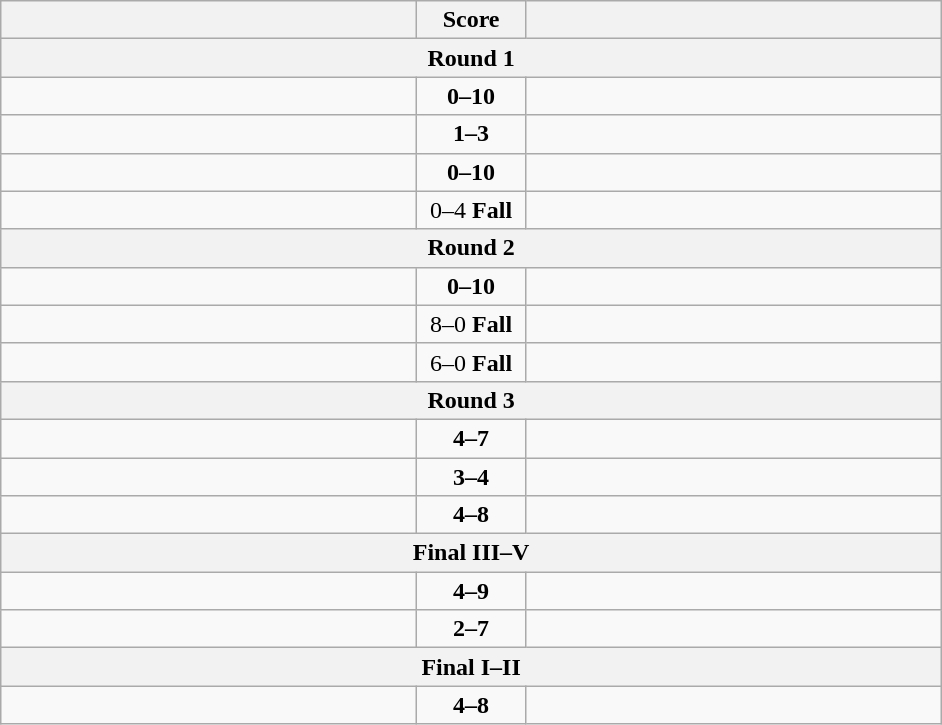<table class="wikitable" style="text-align: left;">
<tr>
<th align="right" width="270"></th>
<th width="65">Score</th>
<th align="left" width="270"></th>
</tr>
<tr>
<th colspan="3">Round 1</th>
</tr>
<tr>
<td></td>
<td align=center><strong>0–10</strong></td>
<td><strong></strong></td>
</tr>
<tr>
<td></td>
<td align=center><strong>1–3</strong></td>
<td><strong></strong></td>
</tr>
<tr>
<td></td>
<td align=center><strong>0–10</strong></td>
<td><strong></strong></td>
</tr>
<tr>
<td></td>
<td align=center>0–4 <strong>Fall</strong></td>
<td><strong></strong></td>
</tr>
<tr>
<th colspan="3">Round 2</th>
</tr>
<tr>
<td></td>
<td align=center><strong>0–10</strong></td>
<td><strong></strong></td>
</tr>
<tr>
<td><strong></strong></td>
<td align=center>8–0 <strong>Fall</strong></td>
<td></td>
</tr>
<tr>
<td><strong></strong></td>
<td align=center>6–0 <strong>Fall</strong></td>
<td></td>
</tr>
<tr>
<th colspan="3">Round 3</th>
</tr>
<tr>
<td></td>
<td align=center><strong>4–7</strong></td>
<td><strong></strong></td>
</tr>
<tr>
<td></td>
<td align=center><strong>3–4</strong></td>
<td><strong></strong></td>
</tr>
<tr>
<td></td>
<td align=center><strong>4–8</strong></td>
<td><strong></strong></td>
</tr>
<tr>
<th colspan="3">Final III–V</th>
</tr>
<tr>
<td></td>
<td align=center><strong>4–9</strong></td>
<td><strong></strong></td>
</tr>
<tr>
<td></td>
<td align=center><strong>2–7</strong></td>
<td><strong></strong></td>
</tr>
<tr>
<th colspan="3">Final I–II</th>
</tr>
<tr>
<td></td>
<td align=center><strong>4–8</strong></td>
<td><strong></strong></td>
</tr>
</table>
